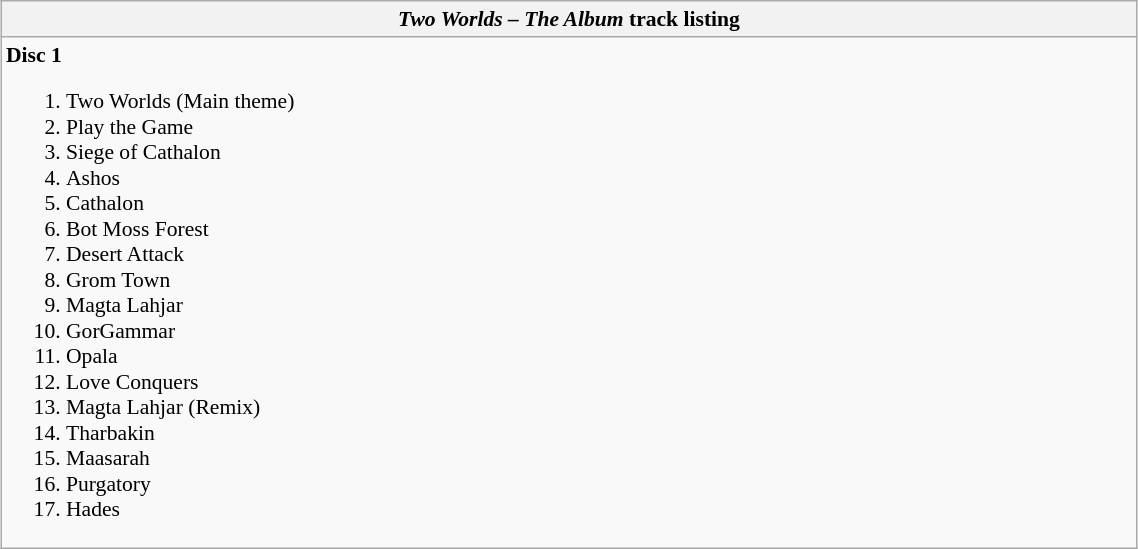<table class="wikitable collapsible collapsed" style="clear:none; font-size:90%; padding:0 auto; width:60%; margin:auto">
<tr>
<th colspan="3"><em>Two Worlds – The Album</em> track listing</th>
</tr>
<tr>
<td valign="top"><strong>Disc 1</strong><br><ol><li>Two Worlds (Main theme)</li><li>Play the Game</li><li>Siege of Cathalon</li><li>Ashos</li><li>Cathalon</li><li>Bot Moss Forest</li><li>Desert Attack</li><li>Grom Town</li><li>Magta Lahjar</li><li>GorGammar</li><li>Opala</li><li>Love Conquers</li><li>Magta Lahjar (Remix)</li><li>Tharbakin</li><li>Maasarah</li><li>Purgatory</li><li>Hades</li></ol></td>
</tr>
</table>
